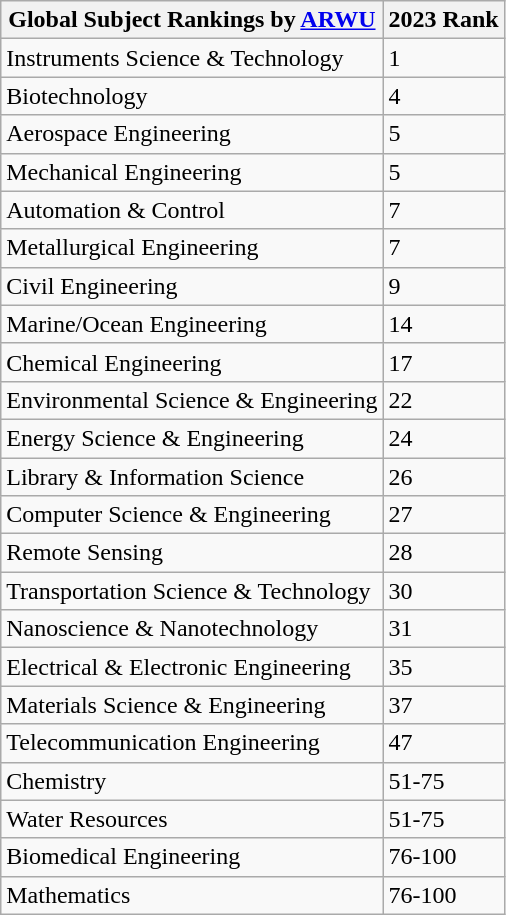<table class="wikitable">
<tr>
<th>Global Subject Rankings by <a href='#'>ARWU</a></th>
<th>2023 Rank</th>
</tr>
<tr>
<td>Instruments Science & Technology</td>
<td>1</td>
</tr>
<tr>
<td>Biotechnology</td>
<td>4</td>
</tr>
<tr>
<td>Aerospace Engineering</td>
<td>5</td>
</tr>
<tr>
<td>Mechanical Engineering</td>
<td>5</td>
</tr>
<tr>
<td>Automation & Control</td>
<td>7</td>
</tr>
<tr>
<td>Metallurgical Engineering</td>
<td>7</td>
</tr>
<tr>
<td>Civil Engineering</td>
<td>9</td>
</tr>
<tr>
<td>Marine/Ocean Engineering</td>
<td>14</td>
</tr>
<tr>
<td>Chemical Engineering</td>
<td>17</td>
</tr>
<tr>
<td>Environmental Science & Engineering</td>
<td>22</td>
</tr>
<tr>
<td>Energy Science & Engineering</td>
<td>24</td>
</tr>
<tr>
<td>Library & Information Science</td>
<td>26</td>
</tr>
<tr>
<td>Computer Science & Engineering</td>
<td>27</td>
</tr>
<tr>
<td>Remote Sensing</td>
<td>28</td>
</tr>
<tr>
<td>Transportation Science & Technology</td>
<td>30</td>
</tr>
<tr>
<td>Nanoscience & Nanotechnology</td>
<td>31</td>
</tr>
<tr>
<td>Electrical & Electronic Engineering</td>
<td>35</td>
</tr>
<tr>
<td>Materials Science & Engineering</td>
<td>37</td>
</tr>
<tr>
<td>Telecommunication Engineering</td>
<td>47</td>
</tr>
<tr>
<td>Chemistry</td>
<td>51-75</td>
</tr>
<tr>
<td>Water Resources</td>
<td>51-75</td>
</tr>
<tr>
<td>Biomedical Engineering</td>
<td>76-100</td>
</tr>
<tr>
<td>Mathematics</td>
<td>76-100</td>
</tr>
</table>
